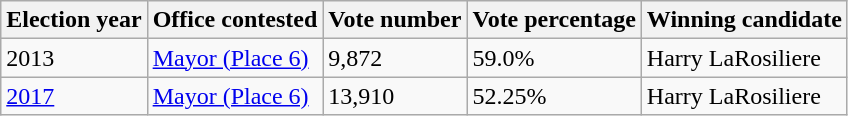<table class="wikitable">
<tr>
<th>Election year</th>
<th>Office contested</th>
<th>Vote number</th>
<th>Vote percentage</th>
<th>Winning candidate</th>
</tr>
<tr>
<td>2013</td>
<td><a href='#'>Mayor (Place 6)</a></td>
<td>9,872</td>
<td>59.0%</td>
<td>Harry LaRosiliere</td>
</tr>
<tr>
<td><a href='#'>2017</a></td>
<td><a href='#'>Mayor (Place 6)</a></td>
<td>13,910</td>
<td>52.25%</td>
<td>Harry LaRosiliere</td>
</tr>
</table>
